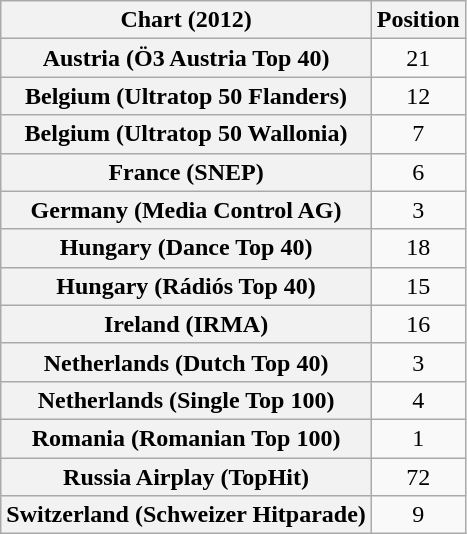<table class="wikitable sortable plainrowheaders" style="text-align:center">
<tr>
<th scope="col">Chart (2012)</th>
<th scope="col">Position</th>
</tr>
<tr>
<th scope="row">Austria (Ö3 Austria Top 40)</th>
<td>21</td>
</tr>
<tr>
<th scope="row">Belgium (Ultratop 50 Flanders)</th>
<td>12</td>
</tr>
<tr>
<th scope="row">Belgium (Ultratop 50 Wallonia)</th>
<td>7</td>
</tr>
<tr>
<th scope="row">France (SNEP)</th>
<td>6</td>
</tr>
<tr>
<th scope="row">Germany (Media Control AG)</th>
<td>3</td>
</tr>
<tr>
<th scope="row">Hungary (Dance Top 40)</th>
<td>18</td>
</tr>
<tr>
<th scope="row">Hungary (Rádiós Top 40)</th>
<td>15</td>
</tr>
<tr>
<th scope="row">Ireland (IRMA)</th>
<td>16</td>
</tr>
<tr>
<th scope="row">Netherlands (Dutch Top 40)</th>
<td>3</td>
</tr>
<tr>
<th scope="row">Netherlands (Single Top 100)</th>
<td>4</td>
</tr>
<tr>
<th scope="row">Romania (Romanian Top 100)</th>
<td>1</td>
</tr>
<tr>
<th scope="row">Russia Airplay (TopHit)</th>
<td>72</td>
</tr>
<tr>
<th scope="row">Switzerland (Schweizer Hitparade)</th>
<td>9</td>
</tr>
</table>
